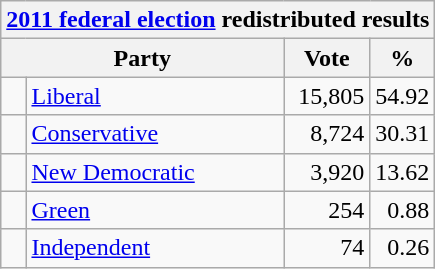<table class="wikitable">
<tr>
<th colspan="4"><a href='#'>2011 federal election</a> redistributed results</th>
</tr>
<tr>
<th bgcolor="#DDDDFF" width="130px" colspan="2">Party</th>
<th bgcolor="#DDDDFF" width="50px">Vote</th>
<th bgcolor="#DDDDFF" width="30px">%</th>
</tr>
<tr>
<td> </td>
<td><a href='#'>Liberal</a></td>
<td align=right>15,805</td>
<td align=right>54.92</td>
</tr>
<tr>
<td> </td>
<td><a href='#'>Conservative</a></td>
<td align=right>8,724</td>
<td align=right>30.31</td>
</tr>
<tr>
<td> </td>
<td><a href='#'>New Democratic</a></td>
<td align=right>3,920</td>
<td align=right>13.62</td>
</tr>
<tr>
<td> </td>
<td><a href='#'>Green</a></td>
<td align=right>254</td>
<td align=right>0.88</td>
</tr>
<tr>
<td> </td>
<td><a href='#'>Independent</a></td>
<td align=right>74</td>
<td align=right>0.26</td>
</tr>
</table>
